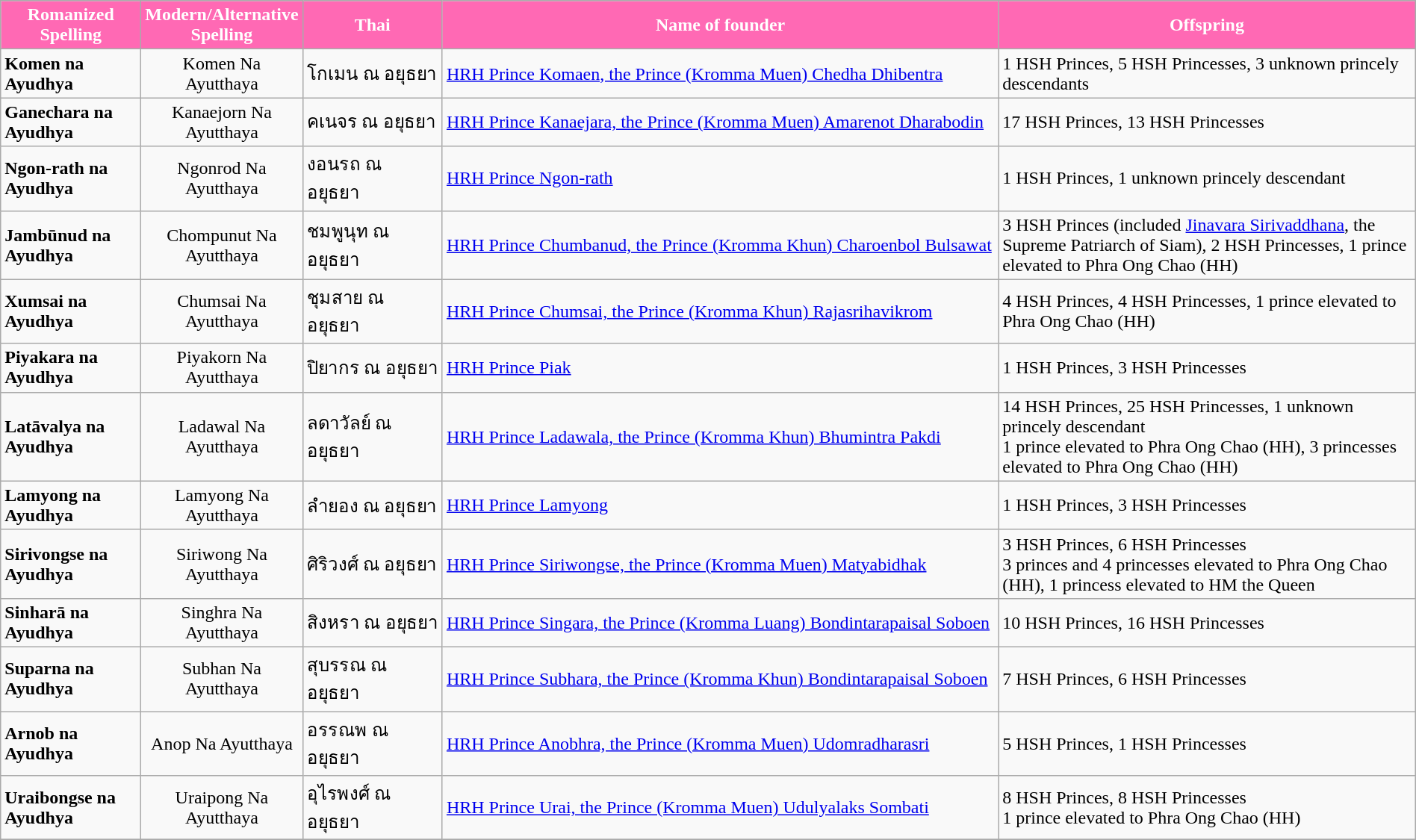<table class="wikitable" style="width: 100%;">
<tr>
<th style="background: Hotpink; color: white;">Romanized Spelling</th>
<th style="background: Hotpink; color: white;">Modern/Alternative Spelling</th>
<th style="background: Hotpink; color: white;">Thai</th>
<th style="background: Hotpink; color: white;">Name of founder</th>
<th style="background: Hotpink; color: white;">Offspring</th>
</tr>
<tr>
<td width = 10%><strong>Komen na Ayudhya</strong></td>
<td width = 5% style="text-align:center;">Komen Na Ayutthaya</td>
<td width = 10%>โกเมน ณ อยุธยา</td>
<td width = 40%><a href='#'>HRH Prince Komaen, the Prince (Kromma Muen) Chedha Dhibentra</a></td>
<td width = 30%>1 HSH Princes, 5 HSH Princesses, 3 unknown princely descendants</td>
</tr>
<tr>
<td><strong>Ganechara na Ayudhya</strong></td>
<td style="text-align:center;">Kanaejorn Na Ayutthaya</td>
<td>คเนจร ณ อยุธยา</td>
<td><a href='#'>HRH Prince Kanaejara, the Prince (Kromma Muen) Amarenot Dharabodin</a></td>
<td>17 HSH Princes, 13 HSH Princesses</td>
</tr>
<tr>
<td><strong>Ngon-rath na Ayudhya</strong></td>
<td style="text-align:center;">Ngonrod Na Ayutthaya</td>
<td>งอนรถ ณ อยุธยา</td>
<td><a href='#'>HRH Prince Ngon-rath</a></td>
<td>1 HSH Princes, 1 unknown princely descendant</td>
</tr>
<tr>
<td><strong>Jambūnud na Ayudhya</strong></td>
<td style="text-align:center;">Chompunut Na Ayutthaya</td>
<td>ชมพูนุท ณ อยุธยา</td>
<td><a href='#'>HRH Prince Chumbanud, the Prince (Kromma Khun) Charoenbol Bulsawat</a></td>
<td>3 HSH Princes  (included <a href='#'>Jinavara Sirivaddhana</a>, the Supreme Patriarch of Siam), 2 HSH Princesses, 1 prince elevated to Phra Ong Chao (HH)</td>
</tr>
<tr>
<td><strong>Xumsai na Ayudhya</strong></td>
<td style="text-align:center;">Chumsai Na Ayutthaya</td>
<td>ชุมสาย ณ อยุธยา</td>
<td><a href='#'>HRH Prince Chumsai, the Prince (Kromma Khun) Rajasrihavikrom</a></td>
<td>4 HSH Princes, 4 HSH Princesses, 1 prince elevated to Phra Ong Chao (HH)</td>
</tr>
<tr>
<td><strong>Piyakara na Ayudhya</strong></td>
<td style="text-align:center;">Piyakorn Na Ayutthaya</td>
<td>ปิยากร ณ อยุธยา</td>
<td><a href='#'>HRH Prince Piak</a></td>
<td>1 HSH Princes, 3 HSH Princesses</td>
</tr>
<tr>
<td><strong>Latāvalya na Ayudhya</strong></td>
<td style="text-align:center;">Ladawal Na Ayutthaya</td>
<td>ลดาวัลย์ ณ อยุธยา</td>
<td><a href='#'>HRH Prince Ladawala, the Prince (Kromma Khun) Bhumintra Pakdi</a></td>
<td>14 HSH Princes, 25 HSH Princesses, 1 unknown princely descendant <br> 1 prince elevated to Phra Ong Chao (HH), 3 princesses elevated to Phra Ong Chao (HH)</td>
</tr>
<tr>
<td><strong>Lamyong na Ayudhya</strong></td>
<td style="text-align:center;">Lamyong Na Ayutthaya</td>
<td>ลำยอง ณ อยุธยา</td>
<td><a href='#'>HRH Prince Lamyong</a></td>
<td>1 HSH Princes, 3 HSH Princesses</td>
</tr>
<tr>
<td><strong>Sirivongse na Ayudhya</strong></td>
<td style="text-align:center;">Siriwong Na Ayutthaya</td>
<td>ศิริวงศ์ ณ อยุธยา</td>
<td><a href='#'>HRH Prince Siriwongse, the Prince (Kromma Muen) Matyabidhak</a></td>
<td>3 HSH Princes, 6 HSH Princesses <br> 3 princes and 4 princesses elevated to Phra Ong Chao (HH), 1 princess elevated to HM the Queen</td>
</tr>
<tr>
<td><strong>Sinharā na Ayudhya</strong></td>
<td style="text-align:center;">Singhra Na Ayutthaya</td>
<td>สิงหรา ณ อยุธยา</td>
<td><a href='#'>HRH Prince Singara, the Prince (Kromma Luang) Bondintarapaisal Soboen</a></td>
<td>10 HSH Princes, 16 HSH Princesses</td>
</tr>
<tr>
<td><strong>Suparna na Ayudhya</strong></td>
<td style="text-align:center;">Subhan Na Ayutthaya</td>
<td>สุบรรณ ณ อยุธยา</td>
<td><a href='#'>HRH Prince Subhara, the Prince (Kromma Khun) Bondintarapaisal Soboen</a></td>
<td>7 HSH Princes, 6 HSH Princesses</td>
</tr>
<tr>
<td><strong>Arnob na Ayudhya</strong></td>
<td style="text-align:center;">Anop Na Ayutthaya</td>
<td>อรรณพ ณ อยุธยา</td>
<td><a href='#'>HRH Prince Anobhra, the Prince (Kromma Muen) Udomradharasri</a></td>
<td>5 HSH Princes, 1 HSH Princesses</td>
</tr>
<tr>
<td><strong>Uraibongse na Ayudhya</strong></td>
<td style="text-align:center;">Uraipong Na Ayutthaya</td>
<td>อุไรพงศ์ ณ อยุธยา</td>
<td><a href='#'>HRH Prince Urai, the Prince (Kromma Muen) Udulyalaks Sombati</a></td>
<td>8 HSH Princes, 8 HSH Princesses <br> 1 prince elevated to Phra Ong Chao (HH)</td>
</tr>
<tr>
</tr>
</table>
